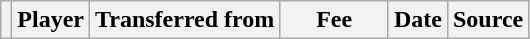<table class="wikitable plainrowheaders sortable">
<tr>
<th></th>
<th scope="col">Player</th>
<th>Transferred from</th>
<th style="width: 65px;">Fee</th>
<th scope="col">Date</th>
<th scope="col">Source</th>
</tr>
</table>
